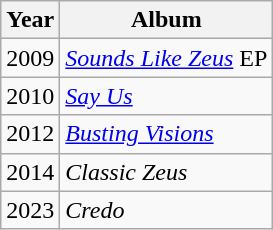<table class="wikitable sortable">
<tr>
<th>Year</th>
<th>Album</th>
</tr>
<tr>
<td>2009</td>
<td><em><a href='#'>Sounds Like Zeus</a></em>  EP</td>
</tr>
<tr>
<td>2010</td>
<td><em><a href='#'>Say Us</a></em></td>
</tr>
<tr>
<td>2012</td>
<td><em><a href='#'>Busting Visions</a></em></td>
</tr>
<tr>
<td>2014</td>
<td><em>Classic Zeus</em></td>
</tr>
<tr>
<td>2023</td>
<td><em>Credo</em></td>
</tr>
</table>
